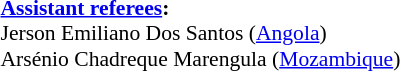<table width=50% style="font-size: 90%">
<tr>
<td><br><strong><a href='#'>Assistant referees</a>:</strong>
<br>Jerson Emiliano Dos Santos (<a href='#'>Angola</a>)
<br>Arsénio Chadreque Marengula (<a href='#'>Mozambique</a>)</td>
</tr>
</table>
